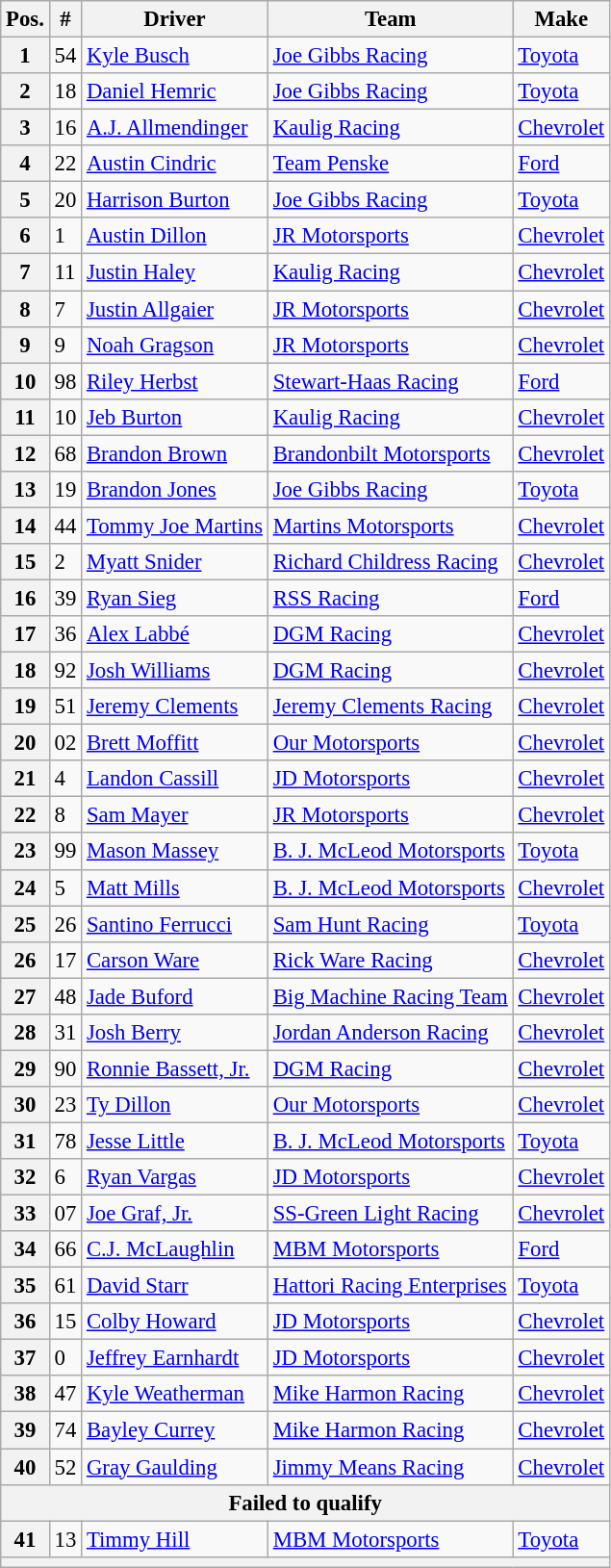<table class="wikitable" style="font-size:95%">
<tr>
<th>Pos.</th>
<th>#</th>
<th>Driver</th>
<th>Team</th>
<th>Make</th>
</tr>
<tr>
<th>1</th>
<td>54</td>
<td><a href='#'>Kyle Busch</a></td>
<td><a href='#'>Joe Gibbs Racing</a></td>
<td><a href='#'>Toyota</a></td>
</tr>
<tr>
<th>2</th>
<td>18</td>
<td><a href='#'>Daniel Hemric</a></td>
<td><a href='#'>Joe Gibbs Racing</a></td>
<td><a href='#'>Toyota</a></td>
</tr>
<tr>
<th>3</th>
<td>16</td>
<td><a href='#'>A.J. Allmendinger</a></td>
<td><a href='#'>Kaulig Racing</a></td>
<td><a href='#'>Chevrolet</a></td>
</tr>
<tr>
<th>4</th>
<td>22</td>
<td><a href='#'>Austin Cindric</a></td>
<td><a href='#'>Team Penske</a></td>
<td><a href='#'>Ford</a></td>
</tr>
<tr>
<th>5</th>
<td>20</td>
<td><a href='#'>Harrison Burton</a></td>
<td><a href='#'>Joe Gibbs Racing</a></td>
<td><a href='#'>Toyota</a></td>
</tr>
<tr>
<th>6</th>
<td>1</td>
<td><a href='#'>Austin Dillon</a></td>
<td><a href='#'>JR Motorsports</a></td>
<td><a href='#'>Chevrolet</a></td>
</tr>
<tr>
<th>7</th>
<td>11</td>
<td><a href='#'>Justin Haley</a></td>
<td><a href='#'>Kaulig Racing</a></td>
<td><a href='#'>Chevrolet</a></td>
</tr>
<tr>
<th>8</th>
<td>7</td>
<td><a href='#'>Justin Allgaier</a></td>
<td><a href='#'>JR Motorsports</a></td>
<td><a href='#'>Chevrolet</a></td>
</tr>
<tr>
<th>9</th>
<td>9</td>
<td><a href='#'>Noah Gragson</a></td>
<td><a href='#'>JR Motorsports</a></td>
<td><a href='#'>Chevrolet</a></td>
</tr>
<tr>
<th>10</th>
<td>98</td>
<td><a href='#'>Riley Herbst</a></td>
<td><a href='#'>Stewart-Haas Racing</a></td>
<td><a href='#'>Ford</a></td>
</tr>
<tr>
<th>11</th>
<td>10</td>
<td><a href='#'>Jeb Burton</a></td>
<td><a href='#'>Kaulig Racing</a></td>
<td><a href='#'>Chevrolet</a></td>
</tr>
<tr>
<th>12</th>
<td>68</td>
<td><a href='#'>Brandon Brown</a></td>
<td><a href='#'>Brandonbilt Motorsports</a></td>
<td><a href='#'>Chevrolet</a></td>
</tr>
<tr>
<th>13</th>
<td>19</td>
<td><a href='#'>Brandon Jones</a></td>
<td><a href='#'>Joe Gibbs Racing</a></td>
<td><a href='#'>Toyota</a></td>
</tr>
<tr>
<th>14</th>
<td>44</td>
<td><a href='#'>Tommy Joe Martins</a></td>
<td><a href='#'>Martins Motorsports</a></td>
<td><a href='#'>Chevrolet</a></td>
</tr>
<tr>
<th>15</th>
<td>2</td>
<td><a href='#'>Myatt Snider</a></td>
<td><a href='#'>Richard Childress Racing</a></td>
<td><a href='#'>Chevrolet</a></td>
</tr>
<tr>
<th>16</th>
<td>39</td>
<td><a href='#'>Ryan Sieg</a></td>
<td><a href='#'>RSS Racing</a></td>
<td><a href='#'>Ford</a></td>
</tr>
<tr>
<th>17</th>
<td>36</td>
<td><a href='#'>Alex Labbé</a></td>
<td><a href='#'>DGM Racing</a></td>
<td><a href='#'>Chevrolet</a></td>
</tr>
<tr>
<th>18</th>
<td>92</td>
<td><a href='#'>Josh Williams</a></td>
<td><a href='#'>DGM Racing</a></td>
<td><a href='#'>Chevrolet</a></td>
</tr>
<tr>
<th>19</th>
<td>51</td>
<td><a href='#'>Jeremy Clements</a></td>
<td><a href='#'>Jeremy Clements Racing</a></td>
<td><a href='#'>Chevrolet</a></td>
</tr>
<tr>
<th>20</th>
<td>02</td>
<td><a href='#'>Brett Moffitt</a></td>
<td><a href='#'>Our Motorsports</a></td>
<td><a href='#'>Chevrolet</a></td>
</tr>
<tr>
<th>21</th>
<td>4</td>
<td><a href='#'>Landon Cassill</a></td>
<td><a href='#'>JD Motorsports</a></td>
<td><a href='#'>Chevrolet</a></td>
</tr>
<tr>
<th>22</th>
<td>8</td>
<td><a href='#'>Sam Mayer</a></td>
<td><a href='#'>JR Motorsports</a></td>
<td><a href='#'>Chevrolet</a></td>
</tr>
<tr>
<th>23</th>
<td>99</td>
<td><a href='#'>Mason Massey</a></td>
<td><a href='#'>B. J. McLeod Motorsports</a></td>
<td><a href='#'>Toyota</a></td>
</tr>
<tr>
<th>24</th>
<td>5</td>
<td><a href='#'>Matt Mills</a></td>
<td><a href='#'>B. J. McLeod Motorsports</a></td>
<td><a href='#'>Chevrolet</a></td>
</tr>
<tr>
<th>25</th>
<td>26</td>
<td><a href='#'>Santino Ferrucci</a></td>
<td><a href='#'>Sam Hunt Racing</a></td>
<td><a href='#'>Toyota</a></td>
</tr>
<tr>
<th>26</th>
<td>17</td>
<td><a href='#'>Carson Ware</a></td>
<td><a href='#'>Rick Ware Racing</a></td>
<td><a href='#'>Chevrolet</a></td>
</tr>
<tr>
<th>27</th>
<td>48</td>
<td><a href='#'>Jade Buford</a></td>
<td><a href='#'>Big Machine Racing Team</a></td>
<td><a href='#'>Chevrolet</a></td>
</tr>
<tr>
<th>28</th>
<td>31</td>
<td><a href='#'>Josh Berry</a></td>
<td><a href='#'>Jordan Anderson Racing</a></td>
<td><a href='#'>Chevrolet</a></td>
</tr>
<tr>
<th>29</th>
<td>90</td>
<td><a href='#'>Ronnie Bassett, Jr.</a></td>
<td><a href='#'>DGM Racing</a></td>
<td><a href='#'>Chevrolet</a></td>
</tr>
<tr>
<th>30</th>
<td>23</td>
<td><a href='#'>Ty Dillon</a></td>
<td><a href='#'>Our Motorsports</a></td>
<td><a href='#'>Chevrolet</a></td>
</tr>
<tr>
<th>31</th>
<td>78</td>
<td><a href='#'>Jesse Little</a></td>
<td><a href='#'>B. J. McLeod Motorsports</a></td>
<td><a href='#'>Toyota</a></td>
</tr>
<tr>
<th>32</th>
<td>6</td>
<td><a href='#'>Ryan Vargas</a></td>
<td><a href='#'>JD Motorsports</a></td>
<td><a href='#'>Chevrolet</a></td>
</tr>
<tr>
<th>33</th>
<td>07</td>
<td><a href='#'>Joe Graf, Jr.</a></td>
<td><a href='#'>SS-Green Light Racing</a></td>
<td><a href='#'>Chevrolet</a></td>
</tr>
<tr>
<th>34</th>
<td>66</td>
<td><a href='#'>C.J. McLaughlin</a></td>
<td><a href='#'>MBM Motorsports</a></td>
<td><a href='#'>Ford</a></td>
</tr>
<tr>
<th>35</th>
<td>61</td>
<td><a href='#'>David Starr</a></td>
<td><a href='#'>Hattori Racing Enterprises</a></td>
<td><a href='#'>Toyota</a></td>
</tr>
<tr>
<th>36</th>
<td>15</td>
<td><a href='#'>Colby Howard</a></td>
<td><a href='#'>JD Motorsports</a></td>
<td><a href='#'>Chevrolet</a></td>
</tr>
<tr>
<th>37</th>
<td>0</td>
<td><a href='#'>Jeffrey Earnhardt</a></td>
<td><a href='#'>JD Motorsports</a></td>
<td><a href='#'>Chevrolet</a></td>
</tr>
<tr>
<th>38</th>
<td>47</td>
<td><a href='#'>Kyle Weatherman</a></td>
<td><a href='#'>Mike Harmon Racing</a></td>
<td><a href='#'>Chevrolet</a></td>
</tr>
<tr>
<th>39</th>
<td>74</td>
<td><a href='#'>Bayley Currey</a></td>
<td><a href='#'>Mike Harmon Racing</a></td>
<td><a href='#'>Chevrolet</a></td>
</tr>
<tr>
<th>40</th>
<td>52</td>
<td><a href='#'>Gray Gaulding</a></td>
<td><a href='#'>Jimmy Means Racing</a></td>
<td><a href='#'>Chevrolet</a></td>
</tr>
<tr>
<th colspan="5">Failed to qualify</th>
</tr>
<tr>
<th>41</th>
<td>13</td>
<td><a href='#'>Timmy Hill</a></td>
<td><a href='#'>MBM Motorsports</a></td>
<td><a href='#'>Toyota</a></td>
</tr>
<tr>
<th colspan="5"></th>
</tr>
</table>
